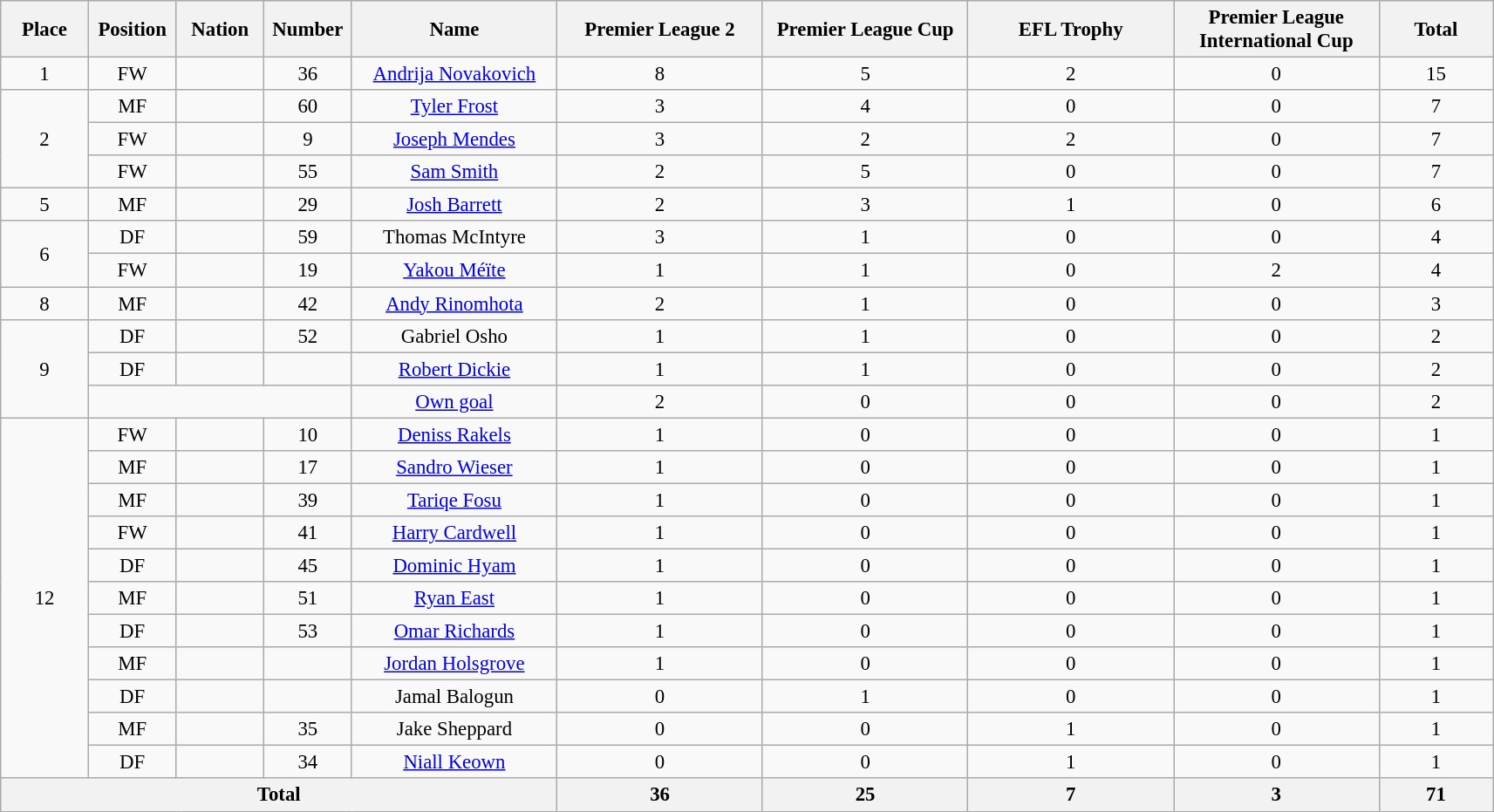<table class="wikitable" style="font-size: 95%; text-align: center">
<tr>
<th width=60>Place</th>
<th width=60>Position</th>
<th width=60>Nation</th>
<th width=60>Number</th>
<th width=150>Name</th>
<th width=150>Premier League 2</th>
<th width=150>Premier League Cup</th>
<th width=150>EFL Trophy</th>
<th width=150>Premier League International Cup</th>
<th width=80>Total</th>
</tr>
<tr>
<td>1</td>
<td>FW</td>
<td></td>
<td>36</td>
<td><a href='#'>Andrija Novakovich</a></td>
<td>8</td>
<td>5</td>
<td>2</td>
<td>0</td>
<td>15</td>
</tr>
<tr>
<td rowspan="3">2</td>
<td>MF</td>
<td></td>
<td>60</td>
<td><a href='#'>Tyler Frost</a></td>
<td>3</td>
<td>4</td>
<td>0</td>
<td>0</td>
<td>7</td>
</tr>
<tr>
<td>FW</td>
<td></td>
<td>9</td>
<td><a href='#'>Joseph Mendes</a></td>
<td>3</td>
<td>2</td>
<td>2</td>
<td>0</td>
<td>7</td>
</tr>
<tr>
<td>FW</td>
<td></td>
<td>55</td>
<td><a href='#'>Sam Smith</a></td>
<td>2</td>
<td>5</td>
<td>0</td>
<td>0</td>
<td>7</td>
</tr>
<tr>
<td>5</td>
<td>MF</td>
<td></td>
<td>29</td>
<td><a href='#'>Josh Barrett</a></td>
<td>2</td>
<td>3</td>
<td>1</td>
<td>0</td>
<td>6</td>
</tr>
<tr>
<td rowspan="2">6</td>
<td>DF</td>
<td></td>
<td>59</td>
<td>Thomas McIntyre</td>
<td>3</td>
<td>1</td>
<td>0</td>
<td>0</td>
<td>4</td>
</tr>
<tr>
<td>FW</td>
<td></td>
<td>19</td>
<td><a href='#'>Yakou Méïte</a></td>
<td>1</td>
<td>1</td>
<td>0</td>
<td>2</td>
<td>4</td>
</tr>
<tr>
<td>8</td>
<td>MF</td>
<td></td>
<td>42</td>
<td><a href='#'>Andy Rinomhota</a></td>
<td>2</td>
<td>1</td>
<td>0</td>
<td>0</td>
<td>3</td>
</tr>
<tr>
<td rowspan="3">9</td>
<td>DF</td>
<td></td>
<td>52</td>
<td>Gabriel Osho</td>
<td>1</td>
<td>1</td>
<td>0</td>
<td>0</td>
<td>2</td>
</tr>
<tr>
<td>DF</td>
<td></td>
<td></td>
<td><a href='#'>Robert Dickie</a></td>
<td>1</td>
<td>1</td>
<td>0</td>
<td>0</td>
<td>2</td>
</tr>
<tr>
<td colspan="3"></td>
<td><a href='#'>Own goal</a></td>
<td>2</td>
<td>0</td>
<td>0</td>
<td>0</td>
<td>2</td>
</tr>
<tr>
<td rowspan="11">12</td>
<td>FW</td>
<td></td>
<td>10</td>
<td><a href='#'>Deniss Rakels</a></td>
<td>1</td>
<td>0</td>
<td>0</td>
<td>0</td>
<td>1</td>
</tr>
<tr>
<td>MF</td>
<td></td>
<td>17</td>
<td><a href='#'>Sandro Wieser</a></td>
<td>1</td>
<td>0</td>
<td>0</td>
<td>0</td>
<td>1</td>
</tr>
<tr>
<td>MF</td>
<td></td>
<td>39</td>
<td><a href='#'>Tariqe Fosu</a></td>
<td>1</td>
<td>0</td>
<td>0</td>
<td>0</td>
<td>1</td>
</tr>
<tr>
<td>FW</td>
<td></td>
<td>41</td>
<td><a href='#'>Harry Cardwell</a></td>
<td>1</td>
<td>0</td>
<td>0</td>
<td>0</td>
<td>1</td>
</tr>
<tr>
<td>DF</td>
<td></td>
<td>45</td>
<td><a href='#'>Dominic Hyam</a></td>
<td>1</td>
<td>0</td>
<td>0</td>
<td>0</td>
<td>1</td>
</tr>
<tr>
<td>MF</td>
<td></td>
<td>51</td>
<td><a href='#'>Ryan East</a></td>
<td>1</td>
<td>0</td>
<td>0</td>
<td>0</td>
<td>1</td>
</tr>
<tr>
<td>DF</td>
<td></td>
<td>53</td>
<td><a href='#'>Omar Richards</a></td>
<td>1</td>
<td>0</td>
<td>0</td>
<td>0</td>
<td>1</td>
</tr>
<tr>
<td>MF</td>
<td></td>
<td></td>
<td><a href='#'>Jordan Holsgrove</a></td>
<td>1</td>
<td>0</td>
<td>0</td>
<td>0</td>
<td>1</td>
</tr>
<tr>
<td>DF</td>
<td></td>
<td></td>
<td>Jamal Balogun</td>
<td>0</td>
<td>1</td>
<td>0</td>
<td>0</td>
<td>1</td>
</tr>
<tr>
<td>MF</td>
<td></td>
<td>35</td>
<td>Jake Sheppard</td>
<td>0</td>
<td>0</td>
<td>1</td>
<td>0</td>
<td>1</td>
</tr>
<tr>
<td>DF</td>
<td></td>
<td>34</td>
<td><a href='#'>Niall Keown</a></td>
<td>0</td>
<td>0</td>
<td>1</td>
<td>0</td>
<td>1</td>
</tr>
<tr>
<th colspan=5>Total</th>
<th>36</th>
<th>25</th>
<th>7</th>
<th>3</th>
<th>71</th>
</tr>
</table>
